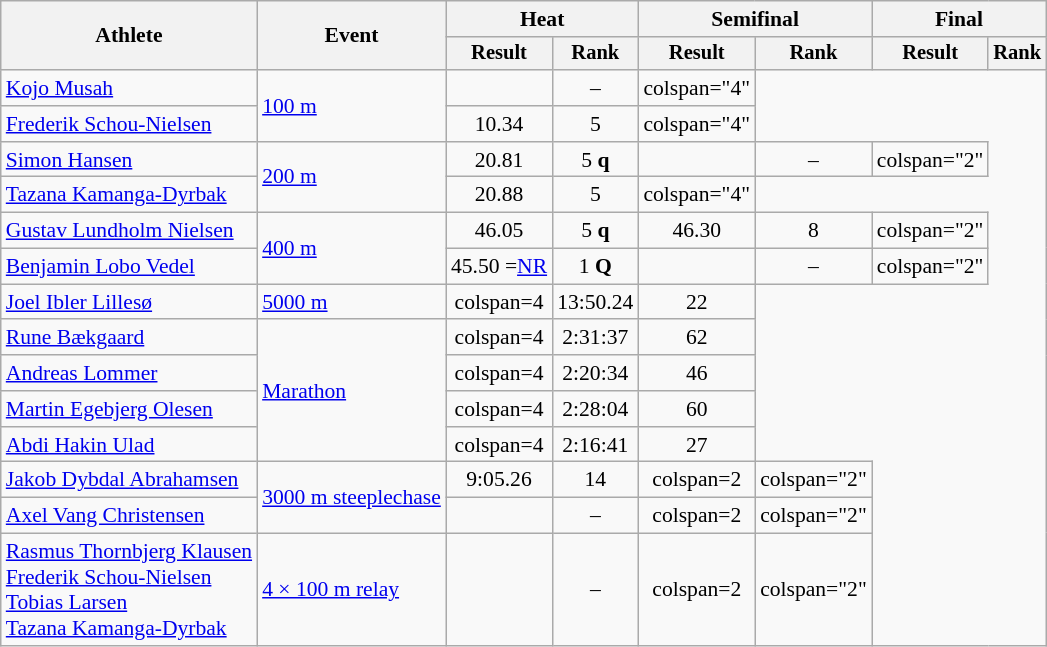<table class="wikitable" style="font-size:90%">
<tr>
<th rowspan="2">Athlete</th>
<th rowspan="2">Event</th>
<th colspan="2">Heat</th>
<th colspan="2">Semifinal</th>
<th colspan="2">Final</th>
</tr>
<tr style="font-size:95%">
<th>Result</th>
<th>Rank</th>
<th>Result</th>
<th>Rank</th>
<th>Result</th>
<th>Rank</th>
</tr>
<tr align=center>
<td align=left><a href='#'>Kojo Musah</a></td>
<td align=left rowspan=2><a href='#'>100 m</a></td>
<td></td>
<td>–</td>
<td>colspan="4" </td>
</tr>
<tr align=center>
<td align=left><a href='#'>Frederik Schou-Nielsen</a></td>
<td>10.34</td>
<td>5</td>
<td>colspan="4" </td>
</tr>
<tr align=center>
<td align=left><a href='#'>Simon Hansen</a></td>
<td align=left rowspan=2><a href='#'>200 m</a></td>
<td>20.81</td>
<td>5 <strong>q</strong></td>
<td></td>
<td>–</td>
<td>colspan="2" </td>
</tr>
<tr align=center>
<td align=left><a href='#'>Tazana Kamanga-Dyrbak</a></td>
<td>20.88</td>
<td>5</td>
<td>colspan="4" </td>
</tr>
<tr align=center>
<td align=left><a href='#'>Gustav Lundholm Nielsen</a></td>
<td align=left rowspan=2><a href='#'>400 m</a></td>
<td>46.05 </td>
<td>5 <strong>q</strong></td>
<td>46.30</td>
<td>8</td>
<td>colspan="2" </td>
</tr>
<tr align=center>
<td align=left><a href='#'>Benjamin Lobo Vedel</a></td>
<td>45.50 =<a href='#'>NR</a></td>
<td>1 <strong>Q</strong></td>
<td></td>
<td>–</td>
<td>colspan="2" </td>
</tr>
<tr align=center>
<td align=left><a href='#'>Joel Ibler Lillesø</a></td>
<td align=left><a href='#'>5000 m</a></td>
<td>colspan=4 </td>
<td>13:50.24</td>
<td>22</td>
</tr>
<tr align=center>
<td align=left><a href='#'>Rune Bækgaard</a></td>
<td align=left rowspan=4><a href='#'>Marathon</a></td>
<td>colspan=4 </td>
<td>2:31:37</td>
<td>62</td>
</tr>
<tr align=center>
<td align=left><a href='#'>Andreas Lommer</a></td>
<td>colspan=4 </td>
<td>2:20:34</td>
<td>46</td>
</tr>
<tr align=center>
<td align=left><a href='#'>Martin Egebjerg Olesen</a></td>
<td>colspan=4 </td>
<td>2:28:04</td>
<td>60</td>
</tr>
<tr align=center>
<td align=left><a href='#'>Abdi Hakin Ulad</a></td>
<td>colspan=4 </td>
<td>2:16:41</td>
<td>27</td>
</tr>
<tr align=center>
<td align=left><a href='#'>Jakob Dybdal Abrahamsen</a></td>
<td align=left rowspan=2><a href='#'>3000 m steeplechase</a></td>
<td>9:05.26</td>
<td>14</td>
<td>colspan=2 </td>
<td>colspan="2" </td>
</tr>
<tr align=center>
<td align=left><a href='#'>Axel Vang Christensen</a></td>
<td></td>
<td>–</td>
<td>colspan=2 </td>
<td>colspan="2" </td>
</tr>
<tr align=center>
<td align=left><a href='#'>Rasmus Thornbjerg Klausen</a><br><a href='#'>Frederik Schou-Nielsen</a><br><a href='#'>Tobias Larsen</a><br><a href='#'>Tazana Kamanga-Dyrbak</a></td>
<td align=left><a href='#'>4 × 100 m relay</a></td>
<td></td>
<td>–</td>
<td>colspan=2 </td>
<td>colspan="2" </td>
</tr>
</table>
